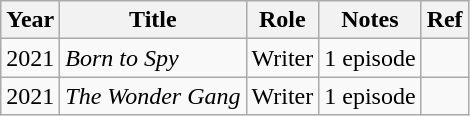<table class="wikitable sortable">
<tr>
<th>Year</th>
<th>Title</th>
<th>Role</th>
<th>Notes</th>
<th>Ref</th>
</tr>
<tr>
<td>2021</td>
<td><em>Born to Spy</em></td>
<td>Writer</td>
<td>1 episode</td>
<td></td>
</tr>
<tr>
<td>2021</td>
<td><em>The Wonder Gang</em></td>
<td>Writer</td>
<td>1 episode</td>
<td></td>
</tr>
</table>
